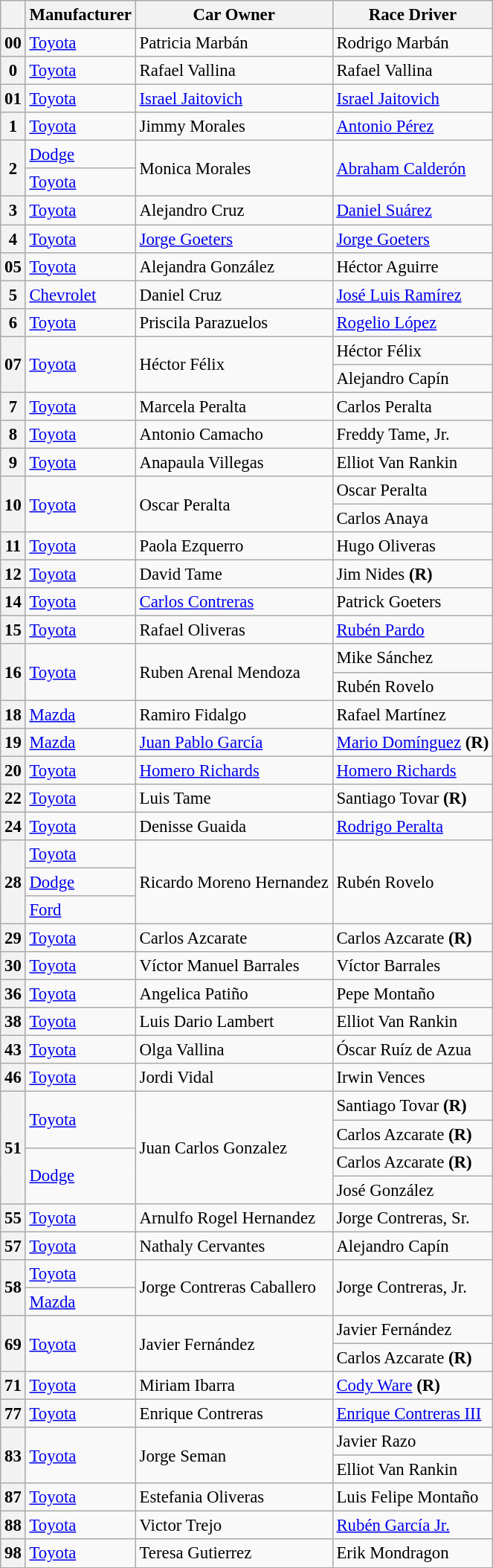<table class="wikitable" style="font-size: 95%;">
<tr>
<th></th>
<th>Manufacturer</th>
<th>Car Owner</th>
<th>Race Driver</th>
</tr>
<tr>
<th>00</th>
<td><a href='#'>Toyota</a></td>
<td>Patricia Marbán</td>
<td>Rodrigo Marbán</td>
</tr>
<tr>
<th>0</th>
<td><a href='#'>Toyota</a></td>
<td>Rafael Vallina</td>
<td>Rafael Vallina <small></small></td>
</tr>
<tr>
<th>01</th>
<td><a href='#'>Toyota</a></td>
<td><a href='#'>Israel Jaitovich</a></td>
<td><a href='#'>Israel Jaitovich</a></td>
</tr>
<tr>
<th>1</th>
<td><a href='#'>Toyota</a></td>
<td>Jimmy Morales</td>
<td><a href='#'>Antonio Pérez</a></td>
</tr>
<tr>
<th rowspan=2>2</th>
<td><a href='#'>Dodge</a> <small></small></td>
<td rowspan=2>Monica Morales</td>
<td rowspan=2><a href='#'>Abraham Calderón</a></td>
</tr>
<tr>
<td><a href='#'>Toyota</a> <small></small></td>
</tr>
<tr>
<th>3</th>
<td><a href='#'>Toyota</a></td>
<td>Alejandro Cruz</td>
<td><a href='#'>Daniel Suárez</a></td>
</tr>
<tr>
<th>4</th>
<td><a href='#'>Toyota</a></td>
<td><a href='#'>Jorge Goeters</a></td>
<td><a href='#'>Jorge Goeters</a></td>
</tr>
<tr>
<th>05</th>
<td><a href='#'>Toyota</a></td>
<td>Alejandra González</td>
<td>Héctor Aguirre <small></small></td>
</tr>
<tr>
<th>5</th>
<td><a href='#'>Chevrolet</a></td>
<td>Daniel Cruz</td>
<td><a href='#'>José Luis Ramírez</a></td>
</tr>
<tr>
<th>6</th>
<td><a href='#'>Toyota</a></td>
<td>Priscila Parazuelos</td>
<td><a href='#'>Rogelio López</a></td>
</tr>
<tr>
<th rowspan=2>07</th>
<td rowspan=2><a href='#'>Toyota</a></td>
<td rowspan=2>Héctor Félix</td>
<td>Héctor Félix <small></small></td>
</tr>
<tr>
<td>Alejandro Capín <small></small></td>
</tr>
<tr>
<th>7</th>
<td><a href='#'>Toyota</a></td>
<td>Marcela Peralta</td>
<td>Carlos Peralta</td>
</tr>
<tr>
<th>8</th>
<td><a href='#'>Toyota</a></td>
<td>Antonio Camacho</td>
<td>Freddy Tame, Jr.</td>
</tr>
<tr>
<th>9</th>
<td><a href='#'>Toyota</a></td>
<td>Anapaula Villegas</td>
<td>Elliot Van Rankin <small></small></td>
</tr>
<tr>
<th rowspan=2>10</th>
<td rowspan=2><a href='#'>Toyota</a></td>
<td rowspan=2>Oscar Peralta</td>
<td>Oscar Peralta <small></small></td>
</tr>
<tr>
<td>Carlos Anaya <small></small></td>
</tr>
<tr>
<th>11</th>
<td><a href='#'>Toyota</a></td>
<td>Paola Ezquerro</td>
<td>Hugo Oliveras</td>
</tr>
<tr>
<th>12</th>
<td><a href='#'>Toyota</a></td>
<td>David Tame</td>
<td>Jim Nides <small></small> <strong>(R)</strong></td>
</tr>
<tr>
<th>14</th>
<td><a href='#'>Toyota</a></td>
<td><a href='#'>Carlos Contreras</a></td>
<td>Patrick Goeters</td>
</tr>
<tr>
<th>15</th>
<td><a href='#'>Toyota</a></td>
<td>Rafael Oliveras</td>
<td><a href='#'>Rubén Pardo</a></td>
</tr>
<tr>
<th rowspan=2>16</th>
<td rowspan=2><a href='#'>Toyota</a></td>
<td rowspan=2>Ruben Arenal Mendoza</td>
<td>Mike Sánchez <small></small></td>
</tr>
<tr>
<td>Rubén Rovelo <small></small></td>
</tr>
<tr>
<th>18</th>
<td><a href='#'>Mazda</a></td>
<td>Ramiro Fidalgo</td>
<td>Rafael Martínez</td>
</tr>
<tr>
<th>19</th>
<td><a href='#'>Mazda</a></td>
<td><a href='#'>Juan Pablo García</a></td>
<td><a href='#'>Mario Domínguez</a> <strong>(R)</strong></td>
</tr>
<tr>
<th>20</th>
<td><a href='#'>Toyota</a></td>
<td><a href='#'>Homero Richards</a></td>
<td><a href='#'>Homero Richards</a></td>
</tr>
<tr>
<th>22</th>
<td><a href='#'>Toyota</a></td>
<td>Luis Tame</td>
<td>Santiago Tovar<small></small> <strong>(R)</strong></td>
</tr>
<tr>
<th>24</th>
<td><a href='#'>Toyota</a></td>
<td>Denisse Guaida</td>
<td><a href='#'>Rodrigo Peralta</a></td>
</tr>
<tr>
<th rowspan=3>28</th>
<td><a href='#'>Toyota</a> <small></small></td>
<td rowspan=3>Ricardo Moreno Hernandez</td>
<td rowspan=3>Rubén Rovelo <small></small></td>
</tr>
<tr>
<td><a href='#'>Dodge</a><small></small></td>
</tr>
<tr>
<td><a href='#'>Ford</a><small></small></td>
</tr>
<tr>
<th>29</th>
<td><a href='#'>Toyota</a></td>
<td>Carlos Azcarate</td>
<td>Carlos Azcarate <small></small> <strong>(R)</strong></td>
</tr>
<tr>
<th>30</th>
<td><a href='#'>Toyota</a></td>
<td>Víctor Manuel Barrales</td>
<td>Víctor Barrales</td>
</tr>
<tr>
<th>36</th>
<td><a href='#'>Toyota</a></td>
<td>Angelica Patiño</td>
<td>Pepe Montaño</td>
</tr>
<tr>
<th>38</th>
<td><a href='#'>Toyota</a></td>
<td>Luis Dario Lambert</td>
<td>Elliot Van Rankin <small></small></td>
</tr>
<tr>
<th>43</th>
<td><a href='#'>Toyota</a></td>
<td>Olga Vallina</td>
<td>Óscar Ruíz de Azua <small></small></td>
</tr>
<tr>
<th>46</th>
<td><a href='#'>Toyota</a></td>
<td>Jordi Vidal</td>
<td>Irwin Vences <small></small></td>
</tr>
<tr>
<th rowspan=4>51</th>
<td rowspan=2><a href='#'>Toyota</a> <small></small></td>
<td rowspan=4>Juan Carlos Gonzalez</td>
<td>Santiago Tovar <small></small> <strong>(R)</strong></td>
</tr>
<tr>
<td>Carlos Azcarate <small></small> <strong>(R)</strong></td>
</tr>
<tr>
<td rowspan=2><a href='#'>Dodge</a> <small></small></td>
<td>Carlos Azcarate <small></small> <strong>(R)</strong></td>
</tr>
<tr>
<td>José González <small></small></td>
</tr>
<tr>
<th>55</th>
<td><a href='#'>Toyota</a></td>
<td>Arnulfo Rogel Hernandez</td>
<td>Jorge Contreras, Sr. <small></small></td>
</tr>
<tr>
<th>57</th>
<td><a href='#'>Toyota</a></td>
<td>Nathaly Cervantes</td>
<td>Alejandro Capín <small></small></td>
</tr>
<tr>
<th rowspan=2>58</th>
<td><a href='#'>Toyota</a> <small></small></td>
<td rowspan=2>Jorge Contreras Caballero</td>
<td rowspan=2>Jorge Contreras, Jr. <small></small></td>
</tr>
<tr>
<td><a href='#'>Mazda</a> <small></small></td>
</tr>
<tr>
<th rowspan=2>69</th>
<td rowspan=2><a href='#'>Toyota</a></td>
<td rowspan=2>Javier Fernández</td>
<td>Javier Fernández <small></small></td>
</tr>
<tr>
<td>Carlos Azcarate <small></small> <strong>(R)</strong></td>
</tr>
<tr>
<th>71</th>
<td><a href='#'>Toyota</a></td>
<td>Miriam Ibarra</td>
<td><a href='#'>Cody Ware</a> <small></small> <strong>(R)</strong></td>
</tr>
<tr>
<th>77</th>
<td><a href='#'>Toyota</a></td>
<td>Enrique Contreras</td>
<td><a href='#'>Enrique Contreras III</a></td>
</tr>
<tr>
<th rowspan=2>83</th>
<td rowspan=2><a href='#'>Toyota</a></td>
<td rowspan=2>Jorge Seman</td>
<td>Javier Razo <small></small></td>
</tr>
<tr>
<td>Elliot Van Rankin <small></small></td>
</tr>
<tr>
<th>87</th>
<td><a href='#'>Toyota</a></td>
<td>Estefania Oliveras</td>
<td>Luis Felipe Montaño</td>
</tr>
<tr>
<th>88</th>
<td><a href='#'>Toyota</a></td>
<td>Victor Trejo</td>
<td><a href='#'>Rubén García Jr.</a></td>
</tr>
<tr>
<th>98</th>
<td><a href='#'>Toyota</a></td>
<td>Teresa Gutierrez</td>
<td>Erik Mondragon <small></small></td>
</tr>
</table>
